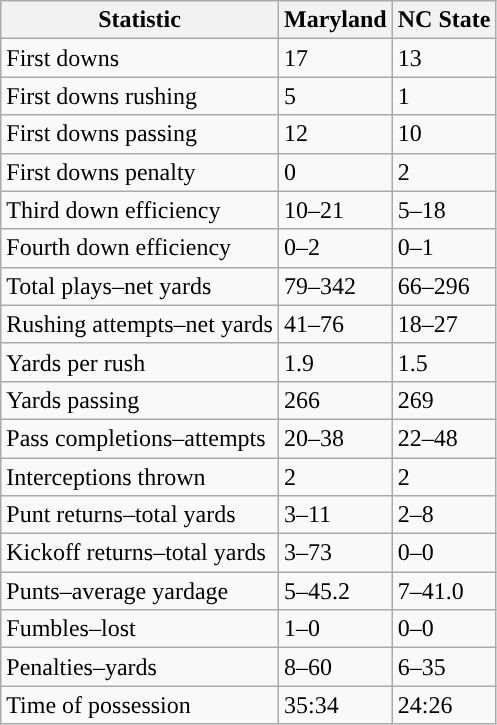<table class="wikitable">
<tr>
<th>Statistic</th>
<th><strong>Maryland</strong></th>
<th><strong>NC State</strong></th>
</tr>
<tr>
<td>First downs</td>
<td>17</td>
<td>13</td>
</tr>
<tr>
<td>First downs rushing</td>
<td>5</td>
<td>1</td>
</tr>
<tr>
<td>First downs passing</td>
<td>12</td>
<td>10</td>
</tr>
<tr>
<td>First downs penalty</td>
<td>0</td>
<td>2</td>
</tr>
<tr>
<td>Third down efficiency</td>
<td>10–21</td>
<td>5–18</td>
</tr>
<tr>
<td>Fourth down efficiency</td>
<td>0–2</td>
<td>0–1</td>
</tr>
<tr>
<td>Total plays–net yards</td>
<td>79–342</td>
<td>66–296</td>
</tr>
<tr>
<td>Rushing attempts–net yards</td>
<td>41–76</td>
<td>18–27</td>
</tr>
<tr>
<td>Yards per rush</td>
<td>1.9</td>
<td>1.5</td>
</tr>
<tr>
<td>Yards passing</td>
<td>266</td>
<td>269</td>
</tr>
<tr>
<td>Pass completions–attempts</td>
<td>20–38</td>
<td>22–48</td>
</tr>
<tr>
<td>Interceptions thrown</td>
<td>2</td>
<td>2</td>
</tr>
<tr>
<td>Punt returns–total yards</td>
<td>3–11</td>
<td>2–8</td>
</tr>
<tr>
<td>Kickoff returns–total yards</td>
<td>3–73</td>
<td>0–0</td>
</tr>
<tr>
<td>Punts–average yardage</td>
<td>5–45.2</td>
<td>7–41.0</td>
</tr>
<tr>
<td>Fumbles–lost</td>
<td>1–0</td>
<td>0–0</td>
</tr>
<tr>
<td>Penalties–yards</td>
<td>8–60</td>
<td>6–35</td>
</tr>
<tr>
<td>Time of possession</td>
<td>35:34</td>
<td>24:26</td>
</tr>
</table>
